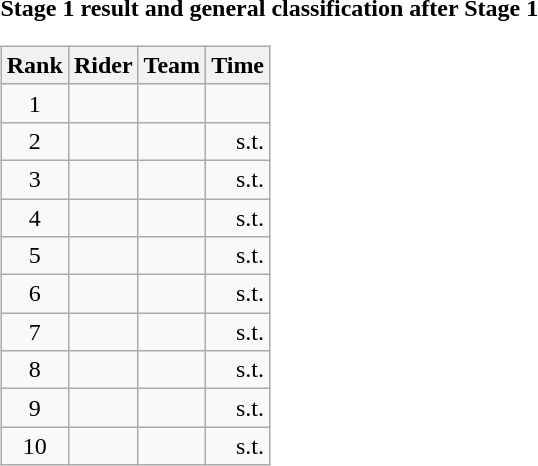<table>
<tr>
<td><strong>Stage 1 result and general classification after Stage 1</strong><br><table class="wikitable">
<tr>
<th scope="col">Rank</th>
<th scope="col">Rider</th>
<th scope="col">Team</th>
<th scope="col">Time</th>
</tr>
<tr>
<td style="text-align:center;">1</td>
<td></td>
<td></td>
<td style="text-align:right;"></td>
</tr>
<tr>
<td style="text-align:center;">2</td>
<td></td>
<td></td>
<td style="text-align:right;">s.t.</td>
</tr>
<tr>
<td style="text-align:center;">3</td>
<td></td>
<td></td>
<td style="text-align:right;">s.t.</td>
</tr>
<tr>
<td style="text-align:center;">4</td>
<td></td>
<td></td>
<td style="text-align:right;">s.t.</td>
</tr>
<tr>
<td style="text-align:center;">5</td>
<td></td>
<td></td>
<td style="text-align:right;">s.t.</td>
</tr>
<tr>
<td style="text-align:center;">6</td>
<td></td>
<td></td>
<td style="text-align:right;">s.t.</td>
</tr>
<tr>
<td style="text-align:center;">7</td>
<td></td>
<td></td>
<td style="text-align:right;">s.t.</td>
</tr>
<tr>
<td style="text-align:center;">8</td>
<td></td>
<td></td>
<td style="text-align:right;">s.t.</td>
</tr>
<tr>
<td style="text-align:center;">9</td>
<td></td>
<td></td>
<td style="text-align:right;">s.t.</td>
</tr>
<tr>
<td style="text-align:center;">10</td>
<td></td>
<td></td>
<td style="text-align:right;">s.t.</td>
</tr>
</table>
</td>
</tr>
</table>
